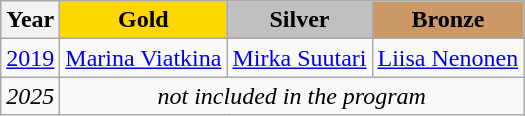<table class="wikitable">
<tr>
<th>Year</th>
<td align=center bgcolor=gold><strong>Gold</strong></td>
<td align=center bgcolor=silver><strong>Silver</strong></td>
<td align=center bgcolor=cc9966><strong>Bronze</strong></td>
</tr>
<tr>
<td><a href='#'>2019</a></td>
<td> <a href='#'>Marina Viatkina</a></td>
<td> <a href='#'>Mirka Suutari</a></td>
<td> <a href='#'>Liisa Nenonen</a></td>
</tr>
<tr>
<td><em>2025</em></td>
<td colspan=3 align=center><em>not included in the program</em></td>
</tr>
</table>
